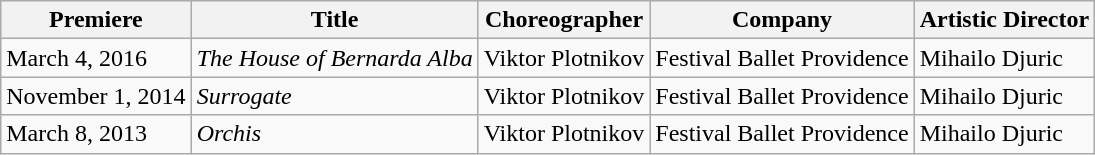<table class="wikitable">
<tr>
<th>Premiere</th>
<th>Title</th>
<th>Choreographer</th>
<th>Company</th>
<th>Artistic Director</th>
</tr>
<tr>
<td>March 4, 2016</td>
<td><em>The House of Bernarda Alba</em></td>
<td>Viktor Plotnikov</td>
<td>Festival Ballet Providence</td>
<td>Mihailo Djuric</td>
</tr>
<tr>
<td>November 1, 2014</td>
<td><em>Surrogate</em></td>
<td>Viktor Plotnikov</td>
<td>Festival Ballet Providence</td>
<td>Mihailo Djuric</td>
</tr>
<tr>
<td>March 8, 2013</td>
<td><em>Orchis</em></td>
<td>Viktor Plotnikov</td>
<td>Festival Ballet Providence</td>
<td>Mihailo Djuric</td>
</tr>
</table>
